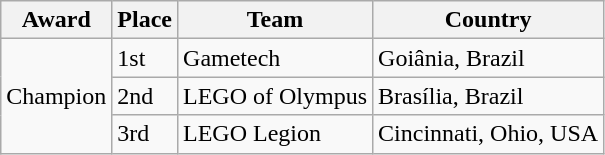<table class="wikitable">
<tr>
<th>Award</th>
<th>Place</th>
<th>Team</th>
<th>Country</th>
</tr>
<tr>
<td rowspan="3">Champion</td>
<td>1st</td>
<td>Gametech</td>
<td>Goiânia, Brazil</td>
</tr>
<tr>
<td>2nd</td>
<td>LEGO of Olympus</td>
<td>Brasília, Brazil</td>
</tr>
<tr>
<td>3rd</td>
<td>LEGO Legion</td>
<td>Cincinnati, Ohio, USA</td>
</tr>
</table>
